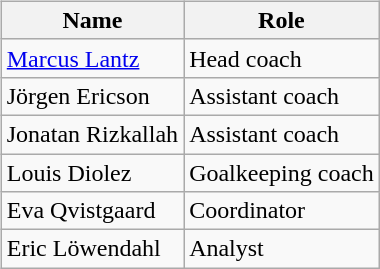<table>
<tr>
<td valign="top"><br><table class="wikitable">
<tr>
<th>Name</th>
<th>Role</th>
</tr>
<tr>
<td> <a href='#'>Marcus Lantz</a></td>
<td>Head coach</td>
</tr>
<tr>
<td> Jörgen Ericson</td>
<td>Assistant coach</td>
</tr>
<tr>
<td> Jonatan Rizkallah</td>
<td>Assistant coach</td>
</tr>
<tr>
<td> Louis Diolez</td>
<td>Goalkeeping coach</td>
</tr>
<tr>
<td> Eva Qvistgaard</td>
<td>Coordinator</td>
</tr>
<tr>
<td> Eric Löwendahl</td>
<td>Analyst</td>
</tr>
</table>
</td>
</tr>
</table>
